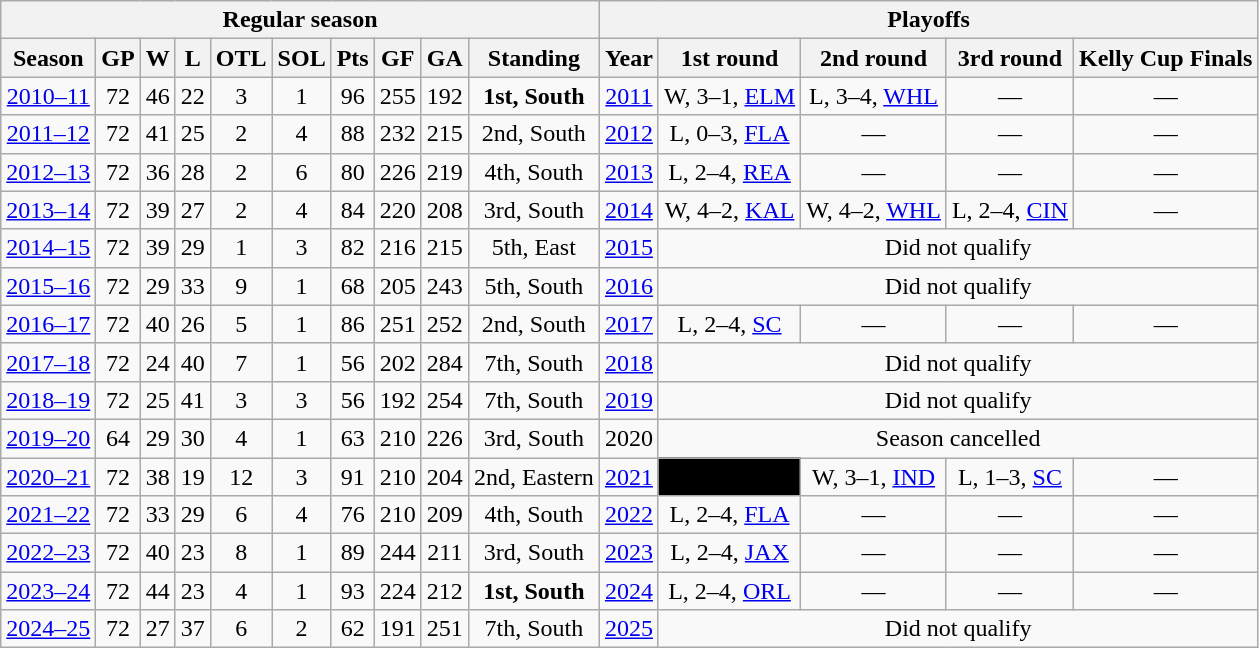<table class="wikitable" style="text-align:center">
<tr>
<th colspan=10>Regular season</th>
<th colspan=5>Playoffs</th>
</tr>
<tr>
<th>Season</th>
<th>GP</th>
<th>W</th>
<th>L</th>
<th>OTL</th>
<th>SOL</th>
<th>Pts</th>
<th>GF</th>
<th>GA</th>
<th>Standing</th>
<th>Year</th>
<th>1st round</th>
<th>2nd round</th>
<th>3rd round</th>
<th>Kelly Cup Finals</th>
</tr>
<tr>
<td><a href='#'>2010–11</a></td>
<td>72</td>
<td>46</td>
<td>22</td>
<td>3</td>
<td>1</td>
<td>96</td>
<td>255</td>
<td>192</td>
<td><strong>1st, South</strong></td>
<td><a href='#'>2011</a></td>
<td>W, 3–1, <a href='#'>ELM</a></td>
<td>L, 3–4, <a href='#'>WHL</a></td>
<td>—</td>
<td>—</td>
</tr>
<tr>
<td><a href='#'>2011–12</a></td>
<td>72</td>
<td>41</td>
<td>25</td>
<td>2</td>
<td>4</td>
<td>88</td>
<td>232</td>
<td>215</td>
<td>2nd, South</td>
<td><a href='#'>2012</a></td>
<td>L, 0–3, <a href='#'>FLA</a></td>
<td>—</td>
<td>—</td>
<td>—</td>
</tr>
<tr>
<td><a href='#'>2012–13</a></td>
<td>72</td>
<td>36</td>
<td>28</td>
<td>2</td>
<td>6</td>
<td>80</td>
<td>226</td>
<td>219</td>
<td>4th, South</td>
<td><a href='#'>2013</a></td>
<td>L, 2–4, <a href='#'>REA</a></td>
<td>—</td>
<td>—</td>
<td>—</td>
</tr>
<tr>
<td><a href='#'>2013–14</a></td>
<td>72</td>
<td>39</td>
<td>27</td>
<td>2</td>
<td>4</td>
<td>84</td>
<td>220</td>
<td>208</td>
<td>3rd, South</td>
<td><a href='#'>2014</a></td>
<td>W, 4–2, <a href='#'>KAL</a></td>
<td>W, 4–2, <a href='#'>WHL</a></td>
<td>L, 2–4, <a href='#'>CIN</a></td>
<td>—</td>
</tr>
<tr>
<td><a href='#'>2014–15</a></td>
<td>72</td>
<td>39</td>
<td>29</td>
<td>1</td>
<td>3</td>
<td>82</td>
<td>216</td>
<td>215</td>
<td>5th, East</td>
<td><a href='#'>2015</a></td>
<td colspan=4>Did not qualify</td>
</tr>
<tr>
<td><a href='#'>2015–16</a></td>
<td>72</td>
<td>29</td>
<td>33</td>
<td>9</td>
<td>1</td>
<td>68</td>
<td>205</td>
<td>243</td>
<td>5th, South</td>
<td><a href='#'>2016</a></td>
<td colspan=4>Did not qualify</td>
</tr>
<tr>
<td><a href='#'>2016–17</a></td>
<td>72</td>
<td>40</td>
<td>26</td>
<td>5</td>
<td>1</td>
<td>86</td>
<td>251</td>
<td>252</td>
<td>2nd, South</td>
<td><a href='#'>2017</a></td>
<td>L, 2–4, <a href='#'>SC</a></td>
<td>—</td>
<td>—</td>
<td>—</td>
</tr>
<tr>
<td><a href='#'>2017–18</a></td>
<td>72</td>
<td>24</td>
<td>40</td>
<td>7</td>
<td>1</td>
<td>56</td>
<td>202</td>
<td>284</td>
<td>7th, South</td>
<td><a href='#'>2018</a></td>
<td colspan=4>Did not qualify</td>
</tr>
<tr>
<td><a href='#'>2018–19</a></td>
<td>72</td>
<td>25</td>
<td>41</td>
<td>3</td>
<td>3</td>
<td>56</td>
<td>192</td>
<td>254</td>
<td>7th, South</td>
<td><a href='#'>2019</a></td>
<td colspan=4>Did not qualify</td>
</tr>
<tr>
<td><a href='#'>2019–20</a></td>
<td>64</td>
<td>29</td>
<td>30</td>
<td>4</td>
<td>1</td>
<td>63</td>
<td>210</td>
<td>226</td>
<td>3rd, South</td>
<td>2020</td>
<td colspan=4>Season cancelled</td>
</tr>
<tr>
<td><a href='#'>2020–21</a></td>
<td>72</td>
<td>38</td>
<td>19</td>
<td>12</td>
<td>3</td>
<td>91</td>
<td>210</td>
<td>204</td>
<td>2nd, Eastern</td>
<td><a href='#'>2021</a></td>
<td bgcolor=#000000>—</td>
<td>W, 3–1, <a href='#'>IND</a></td>
<td>L, 1–3, <a href='#'>SC</a></td>
<td>—</td>
</tr>
<tr>
<td><a href='#'>2021–22</a></td>
<td>72</td>
<td>33</td>
<td>29</td>
<td>6</td>
<td>4</td>
<td>76</td>
<td>210</td>
<td>209</td>
<td>4th, South</td>
<td><a href='#'>2022</a></td>
<td>L, 2–4, <a href='#'>FLA</a></td>
<td>—</td>
<td>—</td>
<td>—</td>
</tr>
<tr>
<td><a href='#'>2022–23</a></td>
<td>72</td>
<td>40</td>
<td>23</td>
<td>8</td>
<td>1</td>
<td>89</td>
<td>244</td>
<td>211</td>
<td>3rd, South</td>
<td><a href='#'>2023</a></td>
<td>L, 2–4, <a href='#'>JAX</a></td>
<td>—</td>
<td>—</td>
<td>—</td>
</tr>
<tr>
<td><a href='#'>2023–24</a></td>
<td>72</td>
<td>44</td>
<td>23</td>
<td>4</td>
<td>1</td>
<td>93</td>
<td>224</td>
<td>212</td>
<td><strong>1st, South</strong></td>
<td><a href='#'>2024</a></td>
<td>L, 2–4, <a href='#'>ORL</a></td>
<td>—</td>
<td>—</td>
<td>—</td>
</tr>
<tr>
<td><a href='#'>2024–25</a></td>
<td>72</td>
<td>27</td>
<td>37</td>
<td>6</td>
<td>2</td>
<td>62</td>
<td>191</td>
<td>251</td>
<td>7th, South</td>
<td><a href='#'>2025</a></td>
<td colspan=4>Did not qualify</td>
</tr>
</table>
